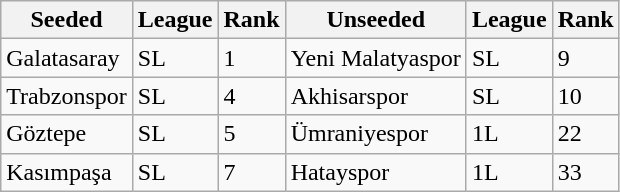<table class="wikitable">
<tr>
<th>Seeded</th>
<th>League</th>
<th>Rank</th>
<th>Unseeded</th>
<th>League</th>
<th>Rank</th>
</tr>
<tr>
<td>Galatasaray</td>
<td>SL</td>
<td>1</td>
<td>Yeni Malatyaspor</td>
<td>SL</td>
<td>9</td>
</tr>
<tr>
<td>Trabzonspor</td>
<td>SL</td>
<td>4</td>
<td>Akhisarspor</td>
<td>SL</td>
<td>10</td>
</tr>
<tr>
<td>Göztepe</td>
<td>SL</td>
<td>5</td>
<td>Ümraniyespor</td>
<td>1L</td>
<td>22</td>
</tr>
<tr>
<td>Kasımpaşa</td>
<td>SL</td>
<td>7</td>
<td>Hatayspor</td>
<td>1L</td>
<td>33</td>
</tr>
</table>
